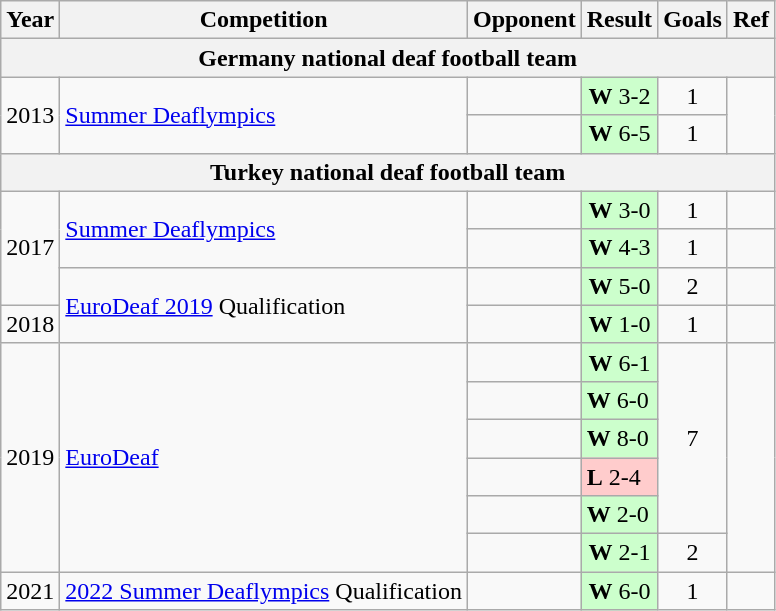<table class=wikitable>
<tr>
<th>Year</th>
<th>Competition</th>
<th>Opponent</th>
<th>Result</th>
<th>Goals</th>
<th>Ref</th>
</tr>
<tr>
<th colspan=6> Germany national deaf football team</th>
</tr>
<tr align=center>
<td rowspan=2>2013</td>
<td rowspan=2 align=left><a href='#'>Summer Deaflympics</a></td>
<td align=left></td>
<td bgcolor=#cfc><strong>W</strong> 3-2</td>
<td>1</td>
<td rowspan=2></td>
</tr>
<tr align=center>
<td align=left></td>
<td bgcolor=#cfc><strong>W</strong> 6-5</td>
<td>1</td>
</tr>
<tr>
<th colspan=6> Turkey national deaf football team</th>
</tr>
<tr align=center>
<td rowspan=3>2017</td>
<td rowspan=2 align=left><a href='#'>Summer Deaflympics</a></td>
<td align=left></td>
<td bgcolor=#cfc><strong>W</strong> 3-0</td>
<td>1</td>
<td></td>
</tr>
<tr align=center>
<td align=left></td>
<td bgcolor=#cfc><strong>W</strong> 4-3</td>
<td>1</td>
<td></td>
</tr>
<tr align=center>
<td rowspan=2 align=left><a href='#'>EuroDeaf 2019</a> Qualification</td>
<td align=left></td>
<td bgcolor=#cfc><strong>W</strong> 5-0</td>
<td>2</td>
<td></td>
</tr>
<tr align=center>
<td>2018</td>
<td align=left></td>
<td bgcolor=#cfc><strong>W</strong> 1-0</td>
<td>1</td>
<td></td>
</tr>
<tr align=center>
<td rowspan=6>2019</td>
<td rowspan=6 align=left><a href='#'>EuroDeaf</a></td>
<td align=left></td>
<td bgcolor=#cfc><strong>W</strong> 6-1</td>
<td rowspan=5>7</td>
<td rowspan=6></td>
</tr>
<tr>
<td align=left></td>
<td bgcolor=#cfc><strong>W</strong> 6-0</td>
</tr>
<tr>
<td align=left></td>
<td bgcolor=#cfc><strong>W</strong> 8-0</td>
</tr>
<tr>
<td align=left></td>
<td bgcolor=#fcc><strong>L</strong> 2-4</td>
</tr>
<tr>
<td align=left></td>
<td bgcolor=#cfc><strong>W</strong> 2-0</td>
</tr>
<tr align=center>
<td align=left></td>
<td bgcolor=#cfc><strong>W</strong> 2-1</td>
<td>2</td>
</tr>
<tr align=center>
<td>2021</td>
<td align=left><a href='#'>2022 Summer Deaflympics</a> Qualification</td>
<td align=left></td>
<td bgcolor=#cfc><strong>W</strong> 6-0</td>
<td>1</td>
<td></td>
</tr>
</table>
